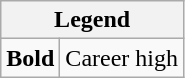<table class="wikitable">
<tr>
<th colspan="2">Legend</th>
</tr>
<tr>
<td><strong>Bold</strong></td>
<td>Career high</td>
</tr>
</table>
